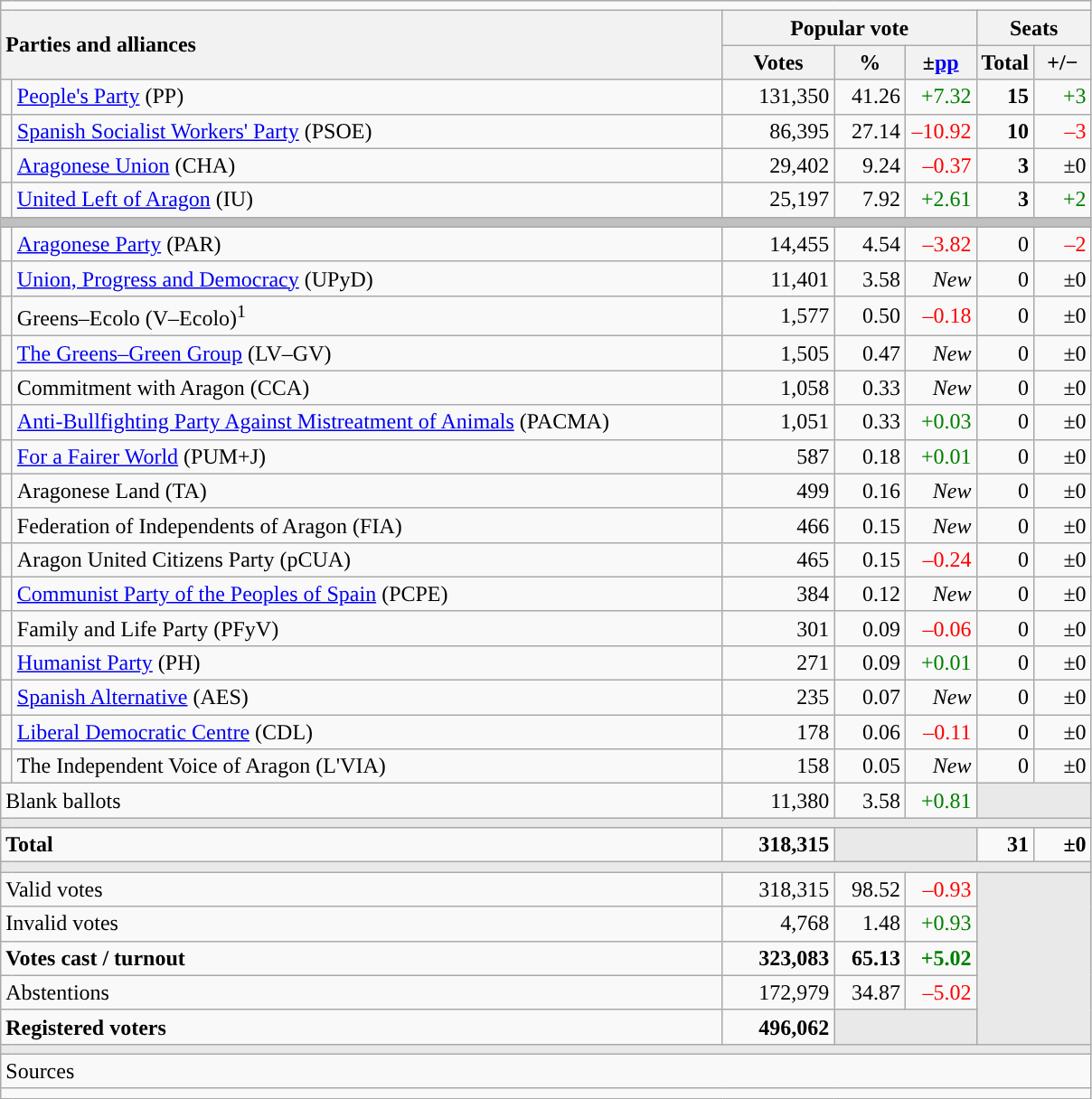<table class="wikitable" style="text-align:right;">
<tr>
<td colspan="7"></td>
</tr>
<tr>
<th style="text-align:left;" rowspan="2" colspan="2" width="525">Parties and alliances</th>
<th colspan="3">Popular vote</th>
<th colspan="2">Seats</th>
</tr>
<tr>
<th width="75">Votes</th>
<th width="45">%</th>
<th width="45">±<a href='#'>pp</a></th>
<th width="35">Total</th>
<th width="35">+/−</th>
</tr>
<tr>
<td width="1" style="color:inherit;background:"></td>
<td align="left"><a href='#'>People's Party</a> (PP)</td>
<td>131,350</td>
<td>41.26</td>
<td style="color:green;">+7.32</td>
<td><strong>15</strong></td>
<td style="color:green;">+3</td>
</tr>
<tr>
<td style="color:inherit;background:"></td>
<td align="left"><a href='#'>Spanish Socialist Workers' Party</a> (PSOE)</td>
<td>86,395</td>
<td>27.14</td>
<td style="color:red;">–10.92</td>
<td><strong>10</strong></td>
<td style="color:red;">–3</td>
</tr>
<tr>
<td style="color:inherit;background:"></td>
<td align="left"><a href='#'>Aragonese Union</a> (CHA)</td>
<td>29,402</td>
<td>9.24</td>
<td style="color:red;">–0.37</td>
<td><strong>3</strong></td>
<td>±0</td>
</tr>
<tr>
<td style="color:inherit;background:"></td>
<td align="left"><a href='#'>United Left of Aragon</a> (IU)</td>
<td>25,197</td>
<td>7.92</td>
<td style="color:green;">+2.61</td>
<td><strong>3</strong></td>
<td style="color:green;">+2</td>
</tr>
<tr>
<td colspan="7" bgcolor="#C0C0C0"></td>
</tr>
<tr>
<td style="color:inherit;background:"></td>
<td align="left"><a href='#'>Aragonese Party</a> (PAR)</td>
<td>14,455</td>
<td>4.54</td>
<td style="color:red;">–3.82</td>
<td>0</td>
<td style="color:red;">–2</td>
</tr>
<tr>
<td style="color:inherit;background:"></td>
<td align="left"><a href='#'>Union, Progress and Democracy</a> (UPyD)</td>
<td>11,401</td>
<td>3.58</td>
<td><em>New</em></td>
<td>0</td>
<td>±0</td>
</tr>
<tr>
<td style="color:inherit;background:"></td>
<td align="left">Greens–Ecolo (V–Ecolo)<sup>1</sup></td>
<td>1,577</td>
<td>0.50</td>
<td style="color:red;">–0.18</td>
<td>0</td>
<td>±0</td>
</tr>
<tr>
<td style="color:inherit;background:"></td>
<td align="left"><a href='#'>The Greens–Green Group</a> (LV–GV)</td>
<td>1,505</td>
<td>0.47</td>
<td><em>New</em></td>
<td>0</td>
<td>±0</td>
</tr>
<tr>
<td style="color:inherit;background:"></td>
<td align="left">Commitment with Aragon (CCA)</td>
<td>1,058</td>
<td>0.33</td>
<td><em>New</em></td>
<td>0</td>
<td>±0</td>
</tr>
<tr>
<td style="color:inherit;background:"></td>
<td align="left"><a href='#'>Anti-Bullfighting Party Against Mistreatment of Animals</a> (PACMA)</td>
<td>1,051</td>
<td>0.33</td>
<td style="color:green;">+0.03</td>
<td>0</td>
<td>±0</td>
</tr>
<tr>
<td style="color:inherit;background:"></td>
<td align="left"><a href='#'>For a Fairer World</a> (PUM+J)</td>
<td>587</td>
<td>0.18</td>
<td style="color:green;">+0.01</td>
<td>0</td>
<td>±0</td>
</tr>
<tr>
<td style="color:inherit;background:"></td>
<td align="left">Aragonese Land (TA)</td>
<td>499</td>
<td>0.16</td>
<td><em>New</em></td>
<td>0</td>
<td>±0</td>
</tr>
<tr>
<td style="color:inherit;background:"></td>
<td align="left">Federation of Independents of Aragon (FIA)</td>
<td>466</td>
<td>0.15</td>
<td><em>New</em></td>
<td>0</td>
<td>±0</td>
</tr>
<tr>
<td style="color:inherit;background:"></td>
<td align="left">Aragon United Citizens Party (pCUA)</td>
<td>465</td>
<td>0.15</td>
<td style="color:red;">–0.24</td>
<td>0</td>
<td>±0</td>
</tr>
<tr>
<td style="color:inherit;background:"></td>
<td align="left"><a href='#'>Communist Party of the Peoples of Spain</a> (PCPE)</td>
<td>384</td>
<td>0.12</td>
<td><em>New</em></td>
<td>0</td>
<td>±0</td>
</tr>
<tr>
<td style="color:inherit;background:"></td>
<td align="left">Family and Life Party (PFyV)</td>
<td>301</td>
<td>0.09</td>
<td style="color:red;">–0.06</td>
<td>0</td>
<td>±0</td>
</tr>
<tr>
<td style="color:inherit;background:"></td>
<td align="left"><a href='#'>Humanist Party</a> (PH)</td>
<td>271</td>
<td>0.09</td>
<td style="color:green;">+0.01</td>
<td>0</td>
<td>±0</td>
</tr>
<tr>
<td style="color:inherit;background:"></td>
<td align="left"><a href='#'>Spanish Alternative</a> (AES)</td>
<td>235</td>
<td>0.07</td>
<td><em>New</em></td>
<td>0</td>
<td>±0</td>
</tr>
<tr>
<td style="color:inherit;background:"></td>
<td align="left"><a href='#'>Liberal Democratic Centre</a> (CDL)</td>
<td>178</td>
<td>0.06</td>
<td style="color:red;">–0.11</td>
<td>0</td>
<td>±0</td>
</tr>
<tr>
<td style="color:inherit;background:"></td>
<td align="left">The Independent Voice of Aragon (L'VIA)</td>
<td>158</td>
<td>0.05</td>
<td><em>New</em></td>
<td>0</td>
<td>±0</td>
</tr>
<tr>
<td align="left" colspan="2">Blank ballots</td>
<td>11,380</td>
<td>3.58</td>
<td style="color:green;">+0.81</td>
<td bgcolor="#E9E9E9" colspan="2"></td>
</tr>
<tr>
<td colspan="7" bgcolor="#E9E9E9"></td>
</tr>
<tr style="font-weight:bold;">
<td align="left" colspan="2">Total</td>
<td>318,315</td>
<td bgcolor="#E9E9E9" colspan="2"></td>
<td>31</td>
<td>±0</td>
</tr>
<tr>
<td colspan="7" bgcolor="#E9E9E9"></td>
</tr>
<tr>
<td align="left" colspan="2">Valid votes</td>
<td>318,315</td>
<td>98.52</td>
<td style="color:red;">–0.93</td>
<td bgcolor="#E9E9E9" colspan="2" rowspan="5"></td>
</tr>
<tr>
<td align="left" colspan="2">Invalid votes</td>
<td>4,768</td>
<td>1.48</td>
<td style="color:green;">+0.93</td>
</tr>
<tr style="font-weight:bold;">
<td align="left" colspan="2">Votes cast / turnout</td>
<td>323,083</td>
<td>65.13</td>
<td style="color:green;">+5.02</td>
</tr>
<tr>
<td align="left" colspan="2">Abstentions</td>
<td>172,979</td>
<td>34.87</td>
<td style="color:red;">–5.02</td>
</tr>
<tr style="font-weight:bold;">
<td align="left" colspan="2">Registered voters</td>
<td>496,062</td>
<td bgcolor="#E9E9E9" colspan="2"></td>
</tr>
<tr>
<td colspan="7" bgcolor="#E9E9E9"></td>
</tr>
<tr>
<td align="left" colspan="7">Sources</td>
</tr>
<tr>
<td colspan="7" style="text-align:left; max-width:790px;"></td>
</tr>
</table>
